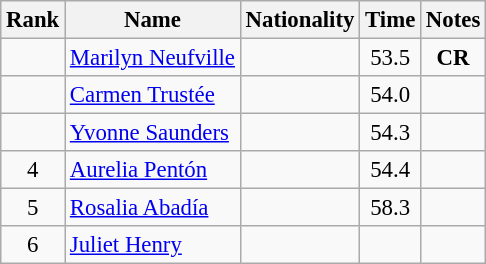<table class="wikitable sortable" style="text-align:center;font-size:95%">
<tr>
<th>Rank</th>
<th>Name</th>
<th>Nationality</th>
<th>Time</th>
<th>Notes</th>
</tr>
<tr>
<td></td>
<td align=left><a href='#'>Marilyn Neufville</a></td>
<td align=left></td>
<td>53.5</td>
<td><strong>CR</strong></td>
</tr>
<tr>
<td></td>
<td align=left><a href='#'>Carmen Trustée</a></td>
<td align=left></td>
<td>54.0</td>
<td></td>
</tr>
<tr>
<td></td>
<td align=left><a href='#'>Yvonne Saunders</a></td>
<td align=left></td>
<td>54.3</td>
<td></td>
</tr>
<tr>
<td>4</td>
<td align=left><a href='#'>Aurelia Pentón</a></td>
<td align=left></td>
<td>54.4</td>
<td></td>
</tr>
<tr>
<td>5</td>
<td align=left><a href='#'>Rosalia Abadía</a></td>
<td align=left></td>
<td>58.3</td>
<td></td>
</tr>
<tr>
<td>6</td>
<td align=left><a href='#'>Juliet Henry</a></td>
<td align=left></td>
<td></td>
<td></td>
</tr>
</table>
